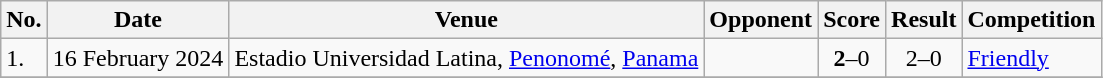<table class="wikitable">
<tr>
<th>No.</th>
<th>Date</th>
<th>Venue</th>
<th>Opponent</th>
<th>Score</th>
<th>Result</th>
<th>Competition</th>
</tr>
<tr>
<td>1.</td>
<td>16 February 2024</td>
<td>Estadio Universidad Latina, <a href='#'>Penonomé</a>, <a href='#'>Panama</a></td>
<td></td>
<td align=center><strong>2</strong>–0</td>
<td align=center>2–0</td>
<td><a href='#'>Friendly</a></td>
</tr>
<tr>
</tr>
</table>
